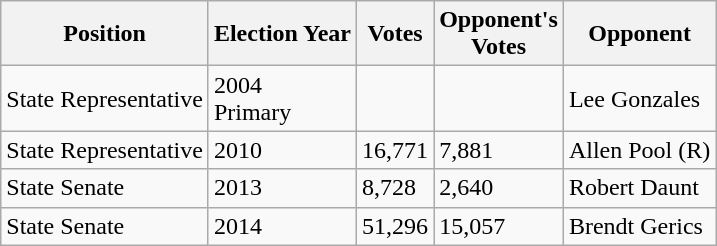<table class="wikitable">
<tr>
<th>Position</th>
<th>Election Year</th>
<th>Votes</th>
<th>Opponent's<br>Votes</th>
<th>Opponent</th>
</tr>
<tr>
<td>State Representative</td>
<td>2004<br>Primary</td>
<td></td>
<td></td>
<td>Lee Gonzales</td>
</tr>
<tr>
<td>State Representative</td>
<td>2010</td>
<td>16,771</td>
<td>7,881</td>
<td>Allen Pool (R)</td>
</tr>
<tr>
<td>State Senate</td>
<td>2013</td>
<td>8,728</td>
<td>2,640</td>
<td>Robert Daunt</td>
</tr>
<tr>
<td>State Senate</td>
<td>2014</td>
<td>51,296</td>
<td>15,057</td>
<td>Brendt Gerics</td>
</tr>
</table>
